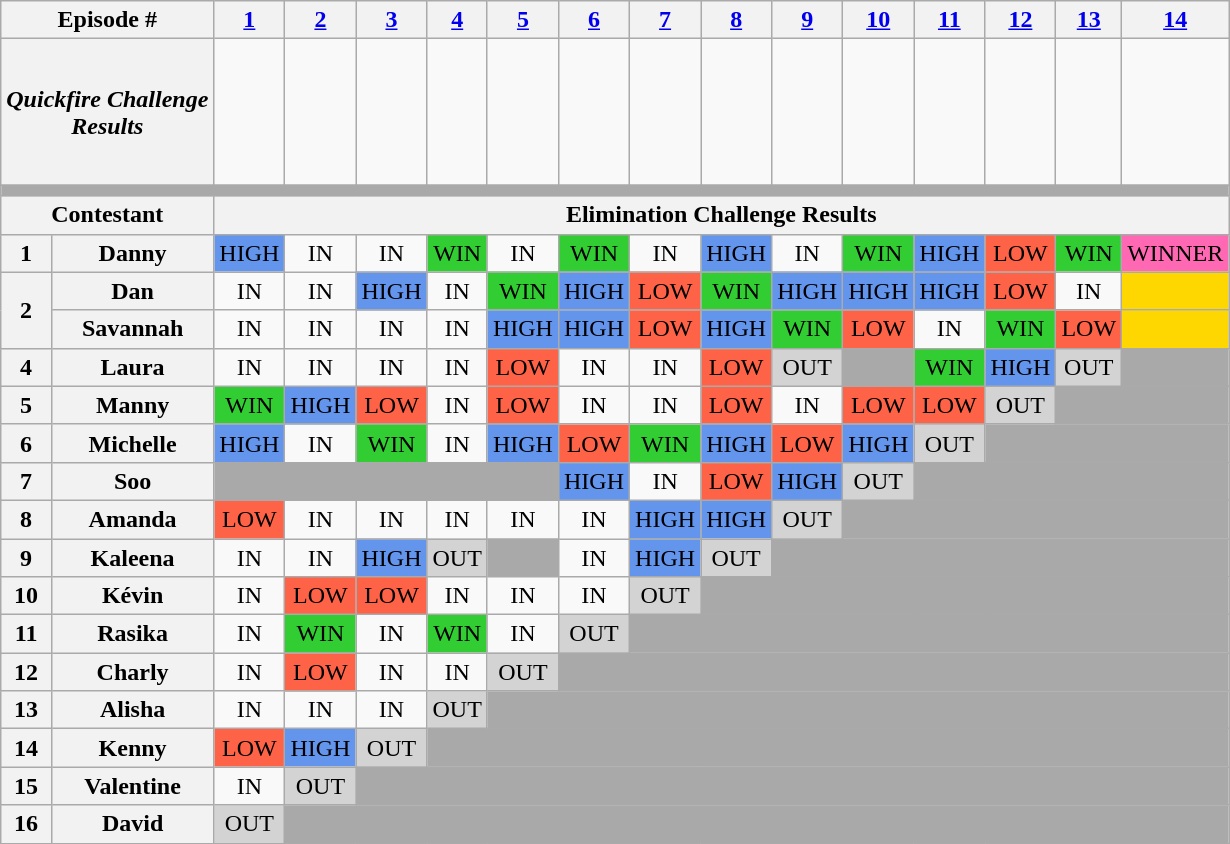<table class="wikitable nowrap" style="text-align:center; font-size:100%">
<tr>
<th colspan=2>Episode #</th>
<th><a href='#'>1</a></th>
<th><a href='#'>2</a></th>
<th><a href='#'>3</a></th>
<th><a href='#'>4</a></th>
<th><a href='#'>5</a></th>
<th><a href='#'>6</a></th>
<th><a href='#'>7</a></th>
<th><a href='#'>8</a></th>
<th><a href='#'>9</a></th>
<th><a href='#'>10</a></th>
<th><a href='#'>11</a></th>
<th><a href='#'>12</a></th>
<th><a href='#'>13</a></th>
<th><a href='#'>14</a></th>
</tr>
<tr>
<th colspan=2><em>Quickfire Challenge<br>Results</em></th>
<td></td>
<td><br><br><br><br><br></td>
<td><br><br><br><br><br></td>
<td></td>
<td><br><br><br><br><br></td>
<td><br><br><br><br><br></td>
<td><br><br></td>
<td></td>
<td><br><br><br><br><br></td>
<td><br><br><br><br><br></td>
<td><br><br><br><br><br></td>
<td><br><br><br><br><br></td>
<td></td>
<td></td>
</tr>
<tr>
<td colspan="16" style="background:darkgrey"></td>
</tr>
<tr>
<th colspan=2>Contestant</th>
<th colspan="14">Elimination Challenge Results</th>
</tr>
<tr>
<th>1</th>
<th>Danny</th>
<td style="background:cornflowerblue">HIGH</td>
<td>IN</td>
<td>IN</td>
<td style="background:limegreen">WIN</td>
<td>IN</td>
<td style="background:limegreen">WIN</td>
<td>IN</td>
<td style="background:cornflowerblue">HIGH</td>
<td>IN</td>
<td style="background:limegreen">WIN</td>
<td style="background:cornflowerblue">HIGH</td>
<td style="background:tomato">LOW</td>
<td style="background:limegreen">WIN</td>
<td style="background:hotpink">WINNER</td>
</tr>
<tr>
<th rowspan=2>2</th>
<th>Dan</th>
<td>IN</td>
<td>IN</td>
<td style="background:cornflowerblue">HIGH</td>
<td>IN</td>
<td style="background:limegreen">WIN</td>
<td style="background:cornflowerblue">HIGH</td>
<td style="background:tomato">LOW</td>
<td style="background:limegreen">WIN</td>
<td style="background:cornflowerblue">HIGH</td>
<td style="background:cornflowerblue">HIGH</td>
<td style="background:cornflowerblue">HIGH</td>
<td style="background:tomato">LOW</td>
<td>IN</td>
<td style="background:gold"></td>
</tr>
<tr>
<th>Savannah</th>
<td>IN</td>
<td>IN</td>
<td>IN</td>
<td>IN</td>
<td style="background:cornflowerblue">HIGH</td>
<td style="background:cornflowerblue">HIGH</td>
<td style="background:tomato">LOW</td>
<td style="background:cornflowerblue">HIGH</td>
<td style="background:limegreen">WIN</td>
<td style="background:tomato">LOW</td>
<td>IN</td>
<td style="background:limegreen">WIN</td>
<td style="background:tomato">LOW</td>
<td style="background:gold"></td>
</tr>
<tr>
<th>4</th>
<th>Laura</th>
<td>IN</td>
<td>IN</td>
<td>IN</td>
<td>IN</td>
<td style="background:tomato">LOW</td>
<td>IN</td>
<td>IN</td>
<td style="background:tomato">LOW</td>
<td style="background:lightgrey">OUT</td>
<td style="background:darkgrey"></td>
<td style="background:limegreen">WIN</td>
<td style="background:cornflowerblue">HIGH</td>
<td style="background:lightgrey">OUT</td>
<td style="background:darkgrey"></td>
</tr>
<tr>
<th>5</th>
<th>Manny</th>
<td style="background:limegreen">WIN</td>
<td style="background:cornflowerblue">HIGH</td>
<td style="background:tomato">LOW</td>
<td>IN</td>
<td style="background:tomato">LOW</td>
<td>IN</td>
<td>IN</td>
<td style="background:tomato">LOW</td>
<td>IN</td>
<td style="background:tomato">LOW</td>
<td style="background:tomato">LOW</td>
<td style="background:lightgrey">OUT</td>
<td style="background:darkgrey" colspan="2"></td>
</tr>
<tr>
<th>6</th>
<th>Michelle</th>
<td style="background:cornflowerblue">HIGH</td>
<td>IN</td>
<td style="background:limegreen">WIN</td>
<td>IN</td>
<td style="background:cornflowerblue">HIGH</td>
<td style="background:tomato">LOW</td>
<td style="background:limegreen">WIN</td>
<td style="background:cornflowerblue">HIGH</td>
<td style="background:tomato">LOW</td>
<td style="background:cornflowerblue">HIGH</td>
<td style="background:lightgrey">OUT</td>
<td style="background:darkgrey" colspan="3"></td>
</tr>
<tr>
<th>7</th>
<th>Soo</th>
<td style="background:darkgrey" colspan="5"></td>
<td style="background:cornflowerblue">HIGH</td>
<td>IN</td>
<td style="background:tomato">LOW</td>
<td style="background:cornflowerblue">HIGH</td>
<td style="background:lightgrey">OUT</td>
<td style="background:darkgrey" colspan="4"></td>
</tr>
<tr>
<th>8</th>
<th>Amanda</th>
<td style="background:tomato">LOW</td>
<td>IN</td>
<td>IN</td>
<td>IN</td>
<td>IN</td>
<td>IN</td>
<td style="background:cornflowerblue">HIGH</td>
<td style="background:cornflowerblue">HIGH</td>
<td style="background:lightgrey">OUT</td>
<td style="background:darkgrey" colspan="5"></td>
</tr>
<tr>
<th>9</th>
<th>Kaleena</th>
<td>IN</td>
<td>IN</td>
<td style="background:cornflowerblue">HIGH</td>
<td style="background:lightgrey">OUT</td>
<td style="background:darkgrey" colspan="1"></td>
<td>IN</td>
<td style="background:cornflowerblue">HIGH</td>
<td style="background:lightgrey">OUT</td>
<td style="background:darkgrey" colspan="6"></td>
</tr>
<tr>
<th>10</th>
<th>Kévin</th>
<td>IN</td>
<td style="background:tomato">LOW</td>
<td style="background:tomato">LOW</td>
<td>IN</td>
<td>IN</td>
<td>IN</td>
<td style="background:lightgrey">OUT</td>
<td style="background:darkgrey" colspan="7"></td>
</tr>
<tr>
<th>11</th>
<th>Rasika</th>
<td>IN</td>
<td style="background:limegreen">WIN</td>
<td>IN</td>
<td style="background:limegreen">WIN</td>
<td>IN</td>
<td style="background:lightgrey">OUT</td>
<td style="background:darkgrey" colspan="8"></td>
</tr>
<tr>
<th>12</th>
<th>Charly</th>
<td>IN</td>
<td style="background:tomato">LOW</td>
<td>IN</td>
<td>IN</td>
<td style="background:lightgrey">OUT</td>
<td style="background:darkgrey" colspan="9"></td>
</tr>
<tr>
<th>13</th>
<th>Alisha</th>
<td>IN</td>
<td>IN</td>
<td>IN</td>
<td style="background:lightgrey">OUT</td>
<td style="background:darkgrey" colspan="10"></td>
</tr>
<tr>
<th>14</th>
<th>Kenny</th>
<td style="background:tomato">LOW</td>
<td style="background:cornflowerblue">HIGH</td>
<td style="background:lightgrey">OUT</td>
<td style="background:darkgrey" colspan="11"></td>
</tr>
<tr>
<th>15</th>
<th>Valentine</th>
<td>IN</td>
<td style="background:lightgrey">OUT</td>
<td style="background:darkgrey" colspan="12"></td>
</tr>
<tr>
<th>16</th>
<th>David</th>
<td style="background:lightgrey">OUT</td>
<td style="background:darkgrey" colspan="13"></td>
</tr>
<tr>
</tr>
</table>
